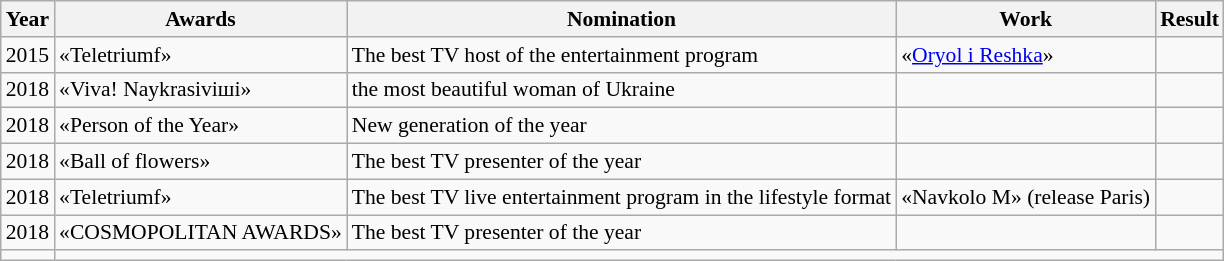<table class="wikitable" style="font-size: 90%;">
<tr>
<th>Year</th>
<th>Awards</th>
<th>Nomination</th>
<th>Work</th>
<th>Result</th>
</tr>
<tr>
<td>2015</td>
<td>«Teletriumf»</td>
<td>The best TV host of the entertainment program</td>
<td>«<a href='#'>Oryol i Reshka</a>»</td>
<td></td>
</tr>
<tr>
<td>2018</td>
<td>«Viva! Naykrasivіші»</td>
<td>the most beautiful woman of Ukraine</td>
<td></td>
<td></td>
</tr>
<tr>
<td>2018</td>
<td>«Person of the Year»</td>
<td>New generation of the year</td>
<td></td>
<td></td>
</tr>
<tr>
<td>2018</td>
<td>«Ball of flowers»</td>
<td>The best TV presenter of the year</td>
<td></td>
<td></td>
</tr>
<tr>
<td>2018</td>
<td>«Teletriumf»</td>
<td>The best TV live entertainment program in the lifestyle format</td>
<td>«Navkolo M» (release Paris)</td>
<td></td>
</tr>
<tr>
<td>2018</td>
<td>«СOSMOPOLITAN AWARDS»</td>
<td>The best TV presenter of the year</td>
<td></td>
<td></td>
</tr>
<tr>
<td></td>
</tr>
</table>
